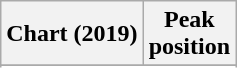<table class="wikitable sortable plainrowheaders" style="text-align:center">
<tr>
<th scope="col">Chart (2019)</th>
<th scope="col">Peak<br>position</th>
</tr>
<tr>
</tr>
<tr>
</tr>
<tr>
</tr>
<tr>
</tr>
</table>
